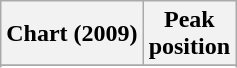<table class="wikitable sortable plainrowheaders">
<tr>
<th>Chart (2009)</th>
<th>Peak<br>position</th>
</tr>
<tr>
</tr>
<tr>
</tr>
<tr>
</tr>
<tr>
</tr>
<tr>
</tr>
</table>
